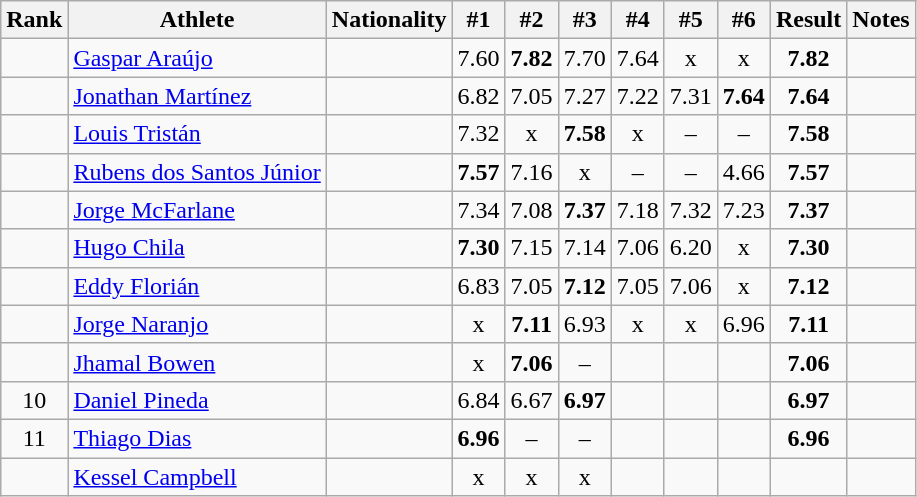<table class="wikitable sortable" style="text-align:center">
<tr>
<th>Rank</th>
<th>Athlete</th>
<th>Nationality</th>
<th>#1</th>
<th>#2</th>
<th>#3</th>
<th>#4</th>
<th>#5</th>
<th>#6</th>
<th>Result</th>
<th>Notes</th>
</tr>
<tr>
<td></td>
<td align="left"><a href='#'>Gaspar Araújo</a></td>
<td align=left></td>
<td>7.60</td>
<td><strong>7.82</strong></td>
<td>7.70</td>
<td>7.64</td>
<td>x</td>
<td>x</td>
<td><strong>7.82</strong></td>
<td></td>
</tr>
<tr>
<td></td>
<td align="left"><a href='#'>Jonathan Martínez</a></td>
<td align=left></td>
<td>6.82</td>
<td>7.05</td>
<td>7.27</td>
<td>7.22</td>
<td>7.31</td>
<td><strong>7.64</strong></td>
<td><strong>7.64</strong></td>
<td></td>
</tr>
<tr>
<td></td>
<td align="left"><a href='#'>Louis Tristán</a></td>
<td align=left></td>
<td>7.32</td>
<td>x</td>
<td><strong>7.58</strong></td>
<td>x</td>
<td>–</td>
<td>–</td>
<td><strong>7.58</strong></td>
<td></td>
</tr>
<tr>
<td></td>
<td align="left"><a href='#'>Rubens dos Santos Júnior</a></td>
<td align=left></td>
<td><strong>7.57</strong></td>
<td>7.16</td>
<td>x</td>
<td>–</td>
<td>–</td>
<td>4.66</td>
<td><strong>7.57</strong></td>
<td></td>
</tr>
<tr>
<td></td>
<td align="left"><a href='#'>Jorge McFarlane</a></td>
<td align=left></td>
<td>7.34</td>
<td>7.08</td>
<td><strong>7.37</strong></td>
<td>7.18</td>
<td>7.32</td>
<td>7.23</td>
<td><strong>7.37</strong></td>
<td></td>
</tr>
<tr>
<td></td>
<td align="left"><a href='#'>Hugo Chila</a></td>
<td align=left></td>
<td><strong>7.30</strong></td>
<td>7.15</td>
<td>7.14</td>
<td>7.06</td>
<td>6.20</td>
<td>x</td>
<td><strong>7.30</strong></td>
<td></td>
</tr>
<tr>
<td></td>
<td align="left"><a href='#'>Eddy Florián</a></td>
<td align=left></td>
<td>6.83</td>
<td>7.05</td>
<td><strong>7.12</strong></td>
<td>7.05</td>
<td>7.06</td>
<td>x</td>
<td><strong>7.12</strong></td>
<td></td>
</tr>
<tr>
<td></td>
<td align="left"><a href='#'>Jorge Naranjo</a></td>
<td align=left></td>
<td>x</td>
<td><strong>7.11</strong></td>
<td>6.93</td>
<td>x</td>
<td>x</td>
<td>6.96</td>
<td><strong>7.11</strong></td>
<td></td>
</tr>
<tr>
<td></td>
<td align="left"><a href='#'>Jhamal Bowen</a></td>
<td align=left></td>
<td>x</td>
<td><strong>7.06</strong></td>
<td>–</td>
<td></td>
<td></td>
<td></td>
<td><strong>7.06</strong></td>
<td></td>
</tr>
<tr>
<td>10</td>
<td align="left"><a href='#'>Daniel Pineda</a></td>
<td align=left></td>
<td>6.84</td>
<td>6.67</td>
<td><strong>6.97</strong></td>
<td></td>
<td></td>
<td></td>
<td><strong>6.97</strong></td>
<td></td>
</tr>
<tr>
<td>11</td>
<td align="left"><a href='#'>Thiago Dias</a></td>
<td align=left></td>
<td><strong>6.96</strong></td>
<td>–</td>
<td>–</td>
<td></td>
<td></td>
<td></td>
<td><strong>6.96</strong></td>
<td></td>
</tr>
<tr>
<td></td>
<td align="left"><a href='#'>Kessel Campbell</a></td>
<td align=left></td>
<td>x</td>
<td>x</td>
<td>x</td>
<td></td>
<td></td>
<td></td>
<td><strong></strong></td>
<td></td>
</tr>
</table>
